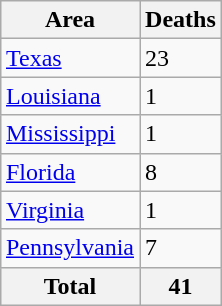<table class="wikitable"  style="float:right; margin:0 0 1em 1em;">
<tr>
<th>Area</th>
<th>Deaths</th>
</tr>
<tr>
<td><a href='#'>Texas</a></td>
<td>23</td>
</tr>
<tr>
<td><a href='#'>Louisiana</a></td>
<td>1</td>
</tr>
<tr>
<td><a href='#'>Mississippi</a></td>
<td>1</td>
</tr>
<tr>
<td><a href='#'>Florida</a></td>
<td>8</td>
</tr>
<tr>
<td><a href='#'>Virginia</a></td>
<td>1</td>
</tr>
<tr>
<td><a href='#'>Pennsylvania</a></td>
<td>7</td>
</tr>
<tr>
<th>Total</th>
<th>41</th>
</tr>
</table>
